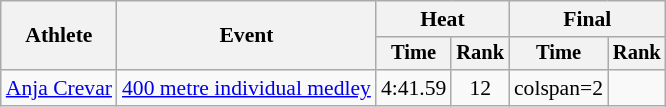<table class="wikitable" style="font-size:90%;">
<tr>
<th rowspan="2">Athlete</th>
<th rowspan="2">Event</th>
<th colspan="2">Heat</th>
<th colspan="2">Final</th>
</tr>
<tr style="font-size:95%">
<th>Time</th>
<th>Rank</th>
<th>Time</th>
<th>Rank</th>
</tr>
<tr align=center>
<td align=left><a href='#'>Anja Crevar</a></td>
<td align=left><a href='#'>400 metre individual medley</a></td>
<td>4:41.59</td>
<td>12</td>
<td>colspan=2 </td>
</tr>
</table>
